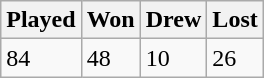<table class="wikitable">
<tr>
<th>Played</th>
<th>Won</th>
<th>Drew</th>
<th>Lost</th>
</tr>
<tr>
<td>84</td>
<td>48</td>
<td>10</td>
<td>26</td>
</tr>
</table>
